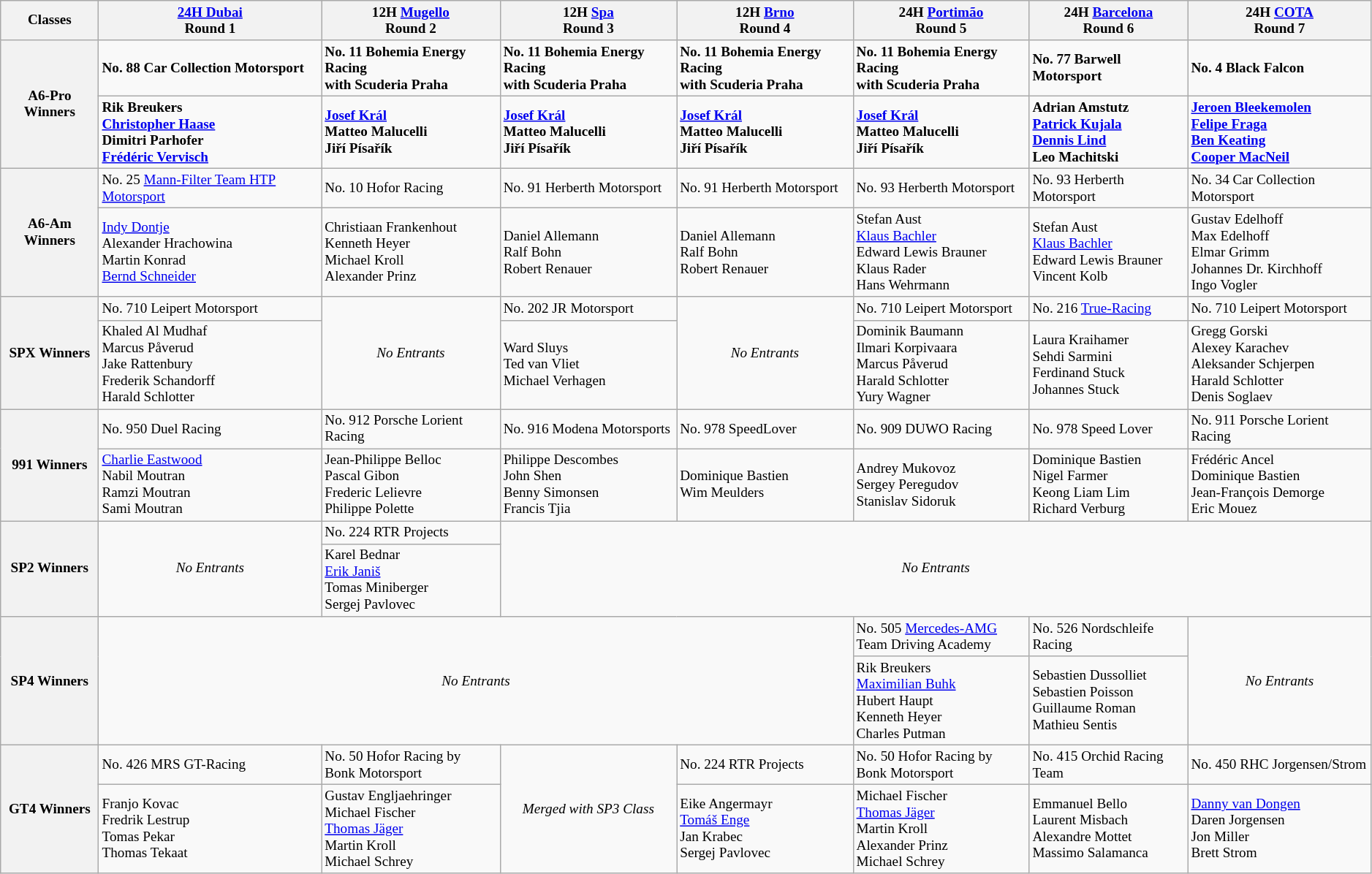<table class="wikitable" style="font-size: 80%;">
<tr>
<th>Classes</th>
<th> <a href='#'>24H Dubai</a><br>Round 1</th>
<th> 12H <a href='#'>Mugello</a><br>Round 2</th>
<th> 12H <a href='#'>Spa</a><br>Round 3</th>
<th> 12H <a href='#'>Brno</a><br>Round 4</th>
<th> 24H <a href='#'>Portimão</a><br>Round 5</th>
<th> 24H <a href='#'>Barcelona</a><br>Round 6</th>
<th> 24H <a href='#'>COTA</a><br>Round 7</th>
</tr>
<tr>
<th rowspan=2>A6-Pro Winners</th>
<td><strong> No. 88 Car Collection Motorsport</strong></td>
<td><strong> No. 11 Bohemia Energy Racing<br>with Scuderia Praha</strong></td>
<td><strong> No. 11 Bohemia Energy Racing<br>with Scuderia Praha</strong></td>
<td><strong> No. 11 Bohemia Energy Racing<br>with Scuderia Praha</strong></td>
<td><strong> No. 11 Bohemia Energy Racing<br>with Scuderia Praha</strong></td>
<td><strong> No. 77 Barwell Motorsport</strong></td>
<td><strong> No. 4 Black Falcon</strong></td>
</tr>
<tr>
<td><strong> Rik Breukers<br> <a href='#'>Christopher Haase</a><br> Dimitri Parhofer<br> <a href='#'>Frédéric Vervisch</a></strong></td>
<td><strong> <a href='#'>Josef Král</a><br> Matteo Malucelli<br> Jiří Písařík</strong></td>
<td><strong> <a href='#'>Josef Král</a><br> Matteo Malucelli<br> Jiří Písařík</strong></td>
<td><strong> <a href='#'>Josef Král</a><br> Matteo Malucelli<br> Jiří Písařík</strong></td>
<td><strong> <a href='#'>Josef Král</a><br> Matteo Malucelli<br> Jiří Písařík</strong></td>
<td><strong> Adrian Amstutz<br> <a href='#'>Patrick Kujala</a><br> <a href='#'>Dennis Lind</a><br> Leo Machitski</strong></td>
<td><strong> <a href='#'>Jeroen Bleekemolen</a><br> <a href='#'>Felipe Fraga</a><br> <a href='#'>Ben Keating</a><br> <a href='#'>Cooper MacNeil</a></strong></td>
</tr>
<tr>
<th rowspan=2>A6-Am Winners</th>
<td> No. 25 <a href='#'>Mann-Filter Team HTP Motorsport</a></td>
<td> No. 10 Hofor Racing</td>
<td> No. 91 Herberth Motorsport</td>
<td> No. 91 Herberth Motorsport</td>
<td> No. 93 Herberth Motorsport</td>
<td> No. 93 Herberth Motorsport</td>
<td> No. 34 Car Collection Motorsport</td>
</tr>
<tr>
<td> <a href='#'>Indy Dontje</a><br> Alexander Hrachowina<br> Martin Konrad<br> <a href='#'>Bernd Schneider</a></td>
<td> Christiaan Frankenhout<br> Kenneth Heyer<br> Michael Kroll<br> Alexander Prinz</td>
<td> Daniel Allemann<br> Ralf Bohn<br> Robert Renauer</td>
<td> Daniel Allemann<br> Ralf Bohn<br> Robert Renauer</td>
<td> Stefan Aust<br> <a href='#'>Klaus Bachler</a><br> Edward Lewis Brauner<br> Klaus Rader<br> Hans Wehrmann</td>
<td> Stefan Aust<br> <a href='#'>Klaus Bachler</a><br> Edward Lewis Brauner<br> Vincent Kolb</td>
<td> Gustav Edelhoff<br> Max Edelhoff<br> Elmar Grimm<br> Johannes Dr. Kirchhoff<br> Ingo Vogler</td>
</tr>
<tr>
<th rowspan=2>SPX Winners</th>
<td> No. 710 Leipert Motorsport</td>
<td rowspan=2 align=center><em>No Entrants</em></td>
<td> No. 202 JR Motorsport</td>
<td rowspan=2 align=center><em>No Entrants</em></td>
<td> No. 710 Leipert Motorsport</td>
<td> No. 216 <a href='#'>True-Racing</a></td>
<td> No. 710 Leipert Motorsport</td>
</tr>
<tr>
<td> Khaled Al Mudhaf<br> Marcus Påverud<br> Jake Rattenbury<br> Frederik Schandorff<br> Harald Schlotter</td>
<td> Ward Sluys<br> Ted van Vliet<br> Michael Verhagen</td>
<td> Dominik Baumann<br> Ilmari Korpivaara<br> Marcus Påverud<br> Harald Schlotter<br> Yury Wagner</td>
<td> Laura Kraihamer<br> Sehdi Sarmini<br> Ferdinand Stuck<br> Johannes Stuck</td>
<td> Gregg Gorski<br> Alexey Karachev<br> Aleksander Schjerpen<br> Harald Schlotter<br> Denis Soglaev</td>
</tr>
<tr>
<th rowspan=2>991 Winners</th>
<td> No. 950 Duel Racing</td>
<td> No. 912 Porsche Lorient Racing</td>
<td> No. 916 Modena Motorsports</td>
<td> No. 978 SpeedLover</td>
<td> No. 909 DUWO Racing</td>
<td> No. 978 Speed Lover</td>
<td> No. 911 Porsche Lorient Racing</td>
</tr>
<tr>
<td> <a href='#'>Charlie Eastwood</a><br> Nabil Moutran<br> Ramzi Moutran<br> Sami Moutran</td>
<td> Jean-Philippe Belloc<br> Pascal Gibon<br> Frederic Lelievre<br> Philippe Polette</td>
<td> Philippe Descombes<br> John Shen<br> Benny Simonsen<br> Francis Tjia</td>
<td> Dominique Bastien<br> Wim Meulders</td>
<td> Andrey Mukovoz<br> Sergey Peregudov<br> Stanislav Sidoruk</td>
<td> Dominique Bastien<br> Nigel Farmer<br> Keong Liam Lim<br> Richard Verburg</td>
<td> Frédéric Ancel<br> Dominique Bastien<br> Jean-François Demorge<br> Eric Mouez</td>
</tr>
<tr>
<th rowspan=2>SP2 Winners</th>
<td rowspan=2 align=center><em>No Entrants</em></td>
<td> No. 224 RTR Projects</td>
<td rowspan=2 colspan=5 align=center><em>No Entrants</em></td>
</tr>
<tr>
<td> Karel Bednar<br> <a href='#'>Erik Janiš</a><br> Tomas Miniberger<br> Sergej Pavlovec</td>
</tr>
<tr>
<th rowspan=2>SP4 Winners</th>
<td rowspan=2 colspan=4 align=center><em>No Entrants</em></td>
<td> No. 505 <a href='#'>Mercedes-AMG</a><br>Team Driving Academy</td>
<td> No. 526 Nordschleife Racing</td>
<td rowspan=2 align=center><em>No Entrants</em></td>
</tr>
<tr>
<td> Rik Breukers<br> <a href='#'>Maximilian Buhk</a><br> Hubert Haupt<br> Kenneth Heyer<br> Charles Putman</td>
<td> Sebastien Dussolliet<br> Sebastien Poisson<br> Guillaume Roman<br> Mathieu Sentis</td>
</tr>
<tr>
<th rowspan=2>GT4 Winners</th>
<td> No. 426 MRS GT-Racing</td>
<td> No. 50 Hofor Racing by<br>Bonk Motorsport</td>
<td rowspan=2 align=center><em>Merged with SP3 Class</em></td>
<td> No. 224 RTR Projects</td>
<td> No. 50 Hofor Racing by<br>Bonk Motorsport</td>
<td> No. 415 Orchid Racing Team</td>
<td> No. 450 RHC Jorgensen/Strom</td>
</tr>
<tr>
<td> Franjo Kovac<br> Fredrik Lestrup<br> Tomas Pekar<br> Thomas Tekaat</td>
<td> Gustav Engljaehringer<br> Michael Fischer<br> <a href='#'>Thomas Jäger</a><br> Martin Kroll<br> Michael Schrey</td>
<td> Eike Angermayr<br> <a href='#'>Tomáš Enge</a><br> Jan Krabec<br> Sergej Pavlovec</td>
<td> Michael Fischer<br> <a href='#'>Thomas Jäger</a><br> Martin Kroll<br> Alexander Prinz<br> Michael Schrey</td>
<td> Emmanuel Bello<br> Laurent Misbach<br> Alexandre Mottet<br> Massimo Salamanca</td>
<td> <a href='#'>Danny van Dongen</a><br> Daren Jorgensen<br> Jon Miller<br> Brett Strom</td>
</tr>
</table>
